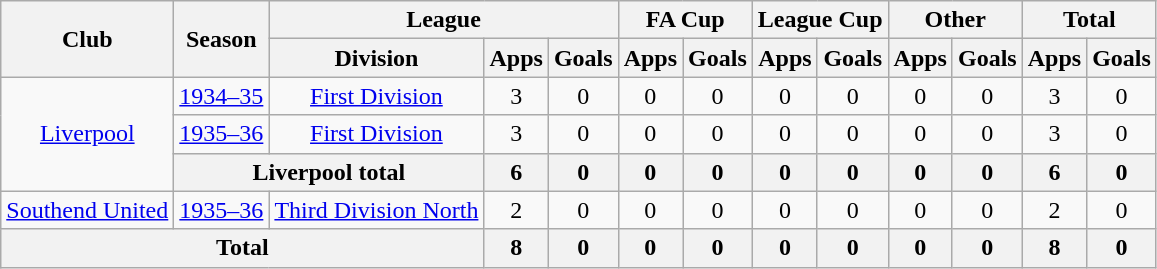<table class="wikitable" style="text-align:center;">
<tr>
<th rowspan="2">Club</th>
<th rowspan="2">Season</th>
<th colspan="3">League</th>
<th colspan="2">FA Cup</th>
<th colspan="2">League Cup</th>
<th colspan="2">Other</th>
<th colspan="2">Total</th>
</tr>
<tr>
<th>Division</th>
<th>Apps</th>
<th>Goals</th>
<th>Apps</th>
<th>Goals</th>
<th>Apps</th>
<th>Goals</th>
<th>Apps</th>
<th>Goals</th>
<th>Apps</th>
<th>Goals</th>
</tr>
<tr>
<td rowspan=3><a href='#'>Liverpool</a></td>
<td><a href='#'>1934–35</a></td>
<td><a href='#'>First Division</a></td>
<td>3</td>
<td>0</td>
<td>0</td>
<td>0</td>
<td>0</td>
<td>0</td>
<td>0</td>
<td>0</td>
<td>3</td>
<td>0</td>
</tr>
<tr>
<td><a href='#'>1935–36</a></td>
<td><a href='#'>First Division</a></td>
<td>3</td>
<td>0</td>
<td>0</td>
<td>0</td>
<td>0</td>
<td>0</td>
<td>0</td>
<td>0</td>
<td>3</td>
<td>0</td>
</tr>
<tr>
<th colspan="2">Liverpool total</th>
<th>6</th>
<th>0</th>
<th>0</th>
<th>0</th>
<th>0</th>
<th>0</th>
<th>0</th>
<th>0</th>
<th>6</th>
<th>0</th>
</tr>
<tr>
<td><a href='#'>Southend United</a></td>
<td><a href='#'>1935–36</a></td>
<td><a href='#'>Third Division North</a></td>
<td>2</td>
<td>0</td>
<td>0</td>
<td>0</td>
<td>0</td>
<td>0</td>
<td>0</td>
<td>0</td>
<td>2</td>
<td>0</td>
</tr>
<tr>
<th colspan="3">Total</th>
<th>8</th>
<th>0</th>
<th>0</th>
<th>0</th>
<th>0</th>
<th>0</th>
<th>0</th>
<th>0</th>
<th>8</th>
<th>0</th>
</tr>
</table>
